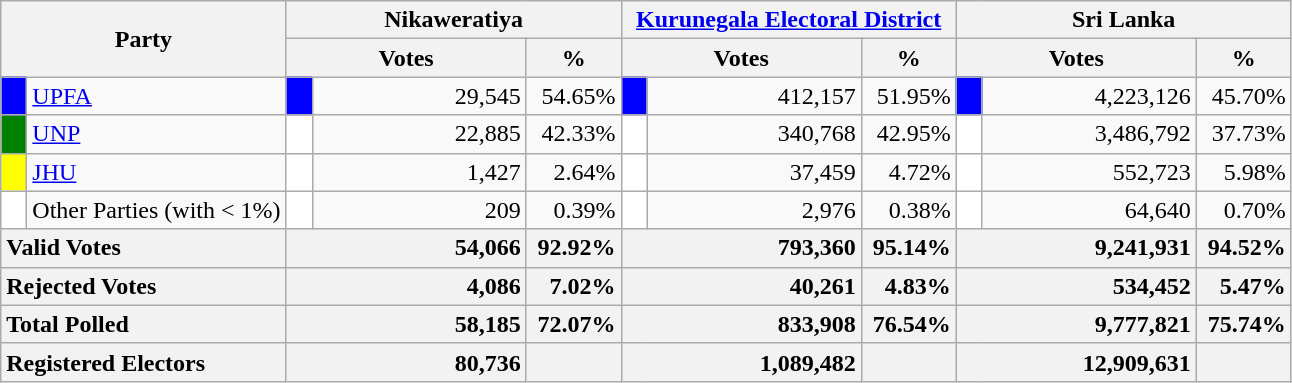<table class="wikitable">
<tr>
<th colspan="2" width="144px"rowspan="2">Party</th>
<th colspan="3" width="216px">Nikaweratiya</th>
<th colspan="3" width="216px"><a href='#'>Kurunegala Electoral District</a></th>
<th colspan="3" width="216px">Sri Lanka</th>
</tr>
<tr>
<th colspan="2" width="144px">Votes</th>
<th>%</th>
<th colspan="2" width="144px">Votes</th>
<th>%</th>
<th colspan="2" width="144px">Votes</th>
<th>%</th>
</tr>
<tr>
<td style="background-color:blue;" width="10px"></td>
<td style="text-align:left;"><a href='#'>UPFA</a></td>
<td style="background-color:blue;" width="10px"></td>
<td style="text-align:right;">29,545</td>
<td style="text-align:right;">54.65%</td>
<td style="background-color:blue;" width="10px"></td>
<td style="text-align:right;">412,157</td>
<td style="text-align:right;">51.95%</td>
<td style="background-color:blue;" width="10px"></td>
<td style="text-align:right;">4,223,126</td>
<td style="text-align:right;">45.70%</td>
</tr>
<tr>
<td style="background-color:green;" width="10px"></td>
<td style="text-align:left;"><a href='#'>UNP</a></td>
<td style="background-color:white;" width="10px"></td>
<td style="text-align:right;">22,885</td>
<td style="text-align:right;">42.33%</td>
<td style="background-color:white;" width="10px"></td>
<td style="text-align:right;">340,768</td>
<td style="text-align:right;">42.95%</td>
<td style="background-color:white;" width="10px"></td>
<td style="text-align:right;">3,486,792</td>
<td style="text-align:right;">37.73%</td>
</tr>
<tr>
<td style="background-color:yellow;" width="10px"></td>
<td style="text-align:left;"><a href='#'>JHU</a></td>
<td style="background-color:white;" width="10px"></td>
<td style="text-align:right;">1,427</td>
<td style="text-align:right;">2.64%</td>
<td style="background-color:white;" width="10px"></td>
<td style="text-align:right;">37,459</td>
<td style="text-align:right;">4.72%</td>
<td style="background-color:white;" width="10px"></td>
<td style="text-align:right;">552,723</td>
<td style="text-align:right;">5.98%</td>
</tr>
<tr>
<td style="background-color:white;" width="10px"></td>
<td style="text-align:left;">Other Parties (with < 1%)</td>
<td style="background-color:white;" width="10px"></td>
<td style="text-align:right;">209</td>
<td style="text-align:right;">0.39%</td>
<td style="background-color:white;" width="10px"></td>
<td style="text-align:right;">2,976</td>
<td style="text-align:right;">0.38%</td>
<td style="background-color:white;" width="10px"></td>
<td style="text-align:right;">64,640</td>
<td style="text-align:right;">0.70%</td>
</tr>
<tr>
<th colspan="2" width="144px"style="text-align:left;">Valid Votes</th>
<th style="text-align:right;"colspan="2" width="144px">54,066</th>
<th style="text-align:right;">92.92%</th>
<th style="text-align:right;"colspan="2" width="144px">793,360</th>
<th style="text-align:right;">95.14%</th>
<th style="text-align:right;"colspan="2" width="144px">9,241,931</th>
<th style="text-align:right;">94.52%</th>
</tr>
<tr>
<th colspan="2" width="144px"style="text-align:left;">Rejected Votes</th>
<th style="text-align:right;"colspan="2" width="144px">4,086</th>
<th style="text-align:right;">7.02%</th>
<th style="text-align:right;"colspan="2" width="144px">40,261</th>
<th style="text-align:right;">4.83%</th>
<th style="text-align:right;"colspan="2" width="144px">534,452</th>
<th style="text-align:right;">5.47%</th>
</tr>
<tr>
<th colspan="2" width="144px"style="text-align:left;">Total Polled</th>
<th style="text-align:right;"colspan="2" width="144px">58,185</th>
<th style="text-align:right;">72.07%</th>
<th style="text-align:right;"colspan="2" width="144px">833,908</th>
<th style="text-align:right;">76.54%</th>
<th style="text-align:right;"colspan="2" width="144px">9,777,821</th>
<th style="text-align:right;">75.74%</th>
</tr>
<tr>
<th colspan="2" width="144px"style="text-align:left;">Registered Electors</th>
<th style="text-align:right;"colspan="2" width="144px">80,736</th>
<th></th>
<th style="text-align:right;"colspan="2" width="144px">1,089,482</th>
<th></th>
<th style="text-align:right;"colspan="2" width="144px">12,909,631</th>
<th></th>
</tr>
</table>
